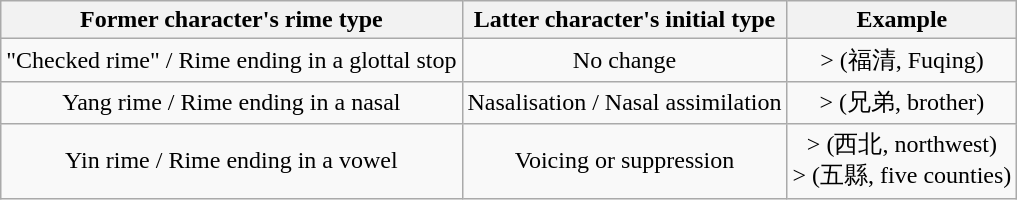<table class="wikitable" style="text-align:center">
<tr>
<th>Former character's rime type</th>
<th>Latter character's initial type</th>
<th>Example</th>
</tr>
<tr>
<td>"Checked rime" / Rime ending in a glottal stop</td>
<td>No change</td>
<td> >  (福清, Fuqing)</td>
</tr>
<tr>
<td>Yang rime / Rime ending in a nasal</td>
<td>Nasalisation / Nasal assimilation</td>
<td> >  (兄弟, brother)</td>
</tr>
<tr>
<td>Yin rime / Rime ending in a vowel</td>
<td>Voicing or suppression</td>
<td> >  (西北, northwest)<br> >   (五縣, five counties)</td>
</tr>
</table>
